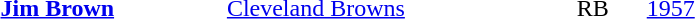<table style="border:'1' 'solid' 'gray' " width="500">
<tr>
</tr>
<tr>
<td><strong><a href='#'>Jim Brown</a></strong></td>
<td><a href='#'>Cleveland Browns</a></td>
<td>RB</td>
<td><a href='#'>1957</a></td>
</tr>
</table>
